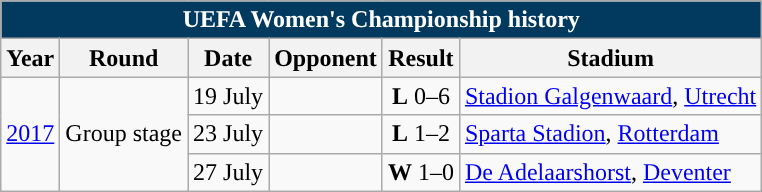<table class="wikitable" style="text-align: center;font-size:100%;">
<tr>
<th colspan=6 style="background: #013A5E; color: #FFFFFF;">UEFA Women's Championship history</th>
</tr>
<tr>
<th>Year</th>
<th>Round</th>
<th>Date</th>
<th>Opponent</th>
<th>Result</th>
<th>Stadium</th>
</tr>
<tr>
<td rowspan=3> <a href='#'>2017</a></td>
<td rowspan=3>Group stage</td>
<td align="left">19 July</td>
<td align="left"></td>
<td><strong>L</strong> 0–6</td>
<td align="left"><a href='#'>Stadion Galgenwaard</a>, <a href='#'>Utrecht</a></td>
</tr>
<tr>
<td align="left">23 July</td>
<td align="left"></td>
<td><strong>L</strong> 1–2</td>
<td align="left"><a href='#'>Sparta Stadion</a>, <a href='#'>Rotterdam</a></td>
</tr>
<tr>
<td align="left">27 July</td>
<td align="left"></td>
<td><strong>W</strong> 1–0</td>
<td align="left"><a href='#'>De Adelaarshorst</a>, <a href='#'>Deventer</a></td>
</tr>
</table>
